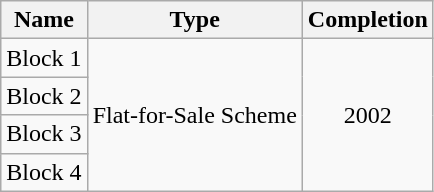<table class="wikitable" style="text-align: center">
<tr>
<th>Name</th>
<th>Type</th>
<th>Completion</th>
</tr>
<tr>
<td>Block 1</td>
<td rowspan="4">Flat-for-Sale Scheme</td>
<td rowspan="4">2002</td>
</tr>
<tr>
<td>Block 2</td>
</tr>
<tr>
<td>Block 3</td>
</tr>
<tr>
<td>Block 4</td>
</tr>
</table>
